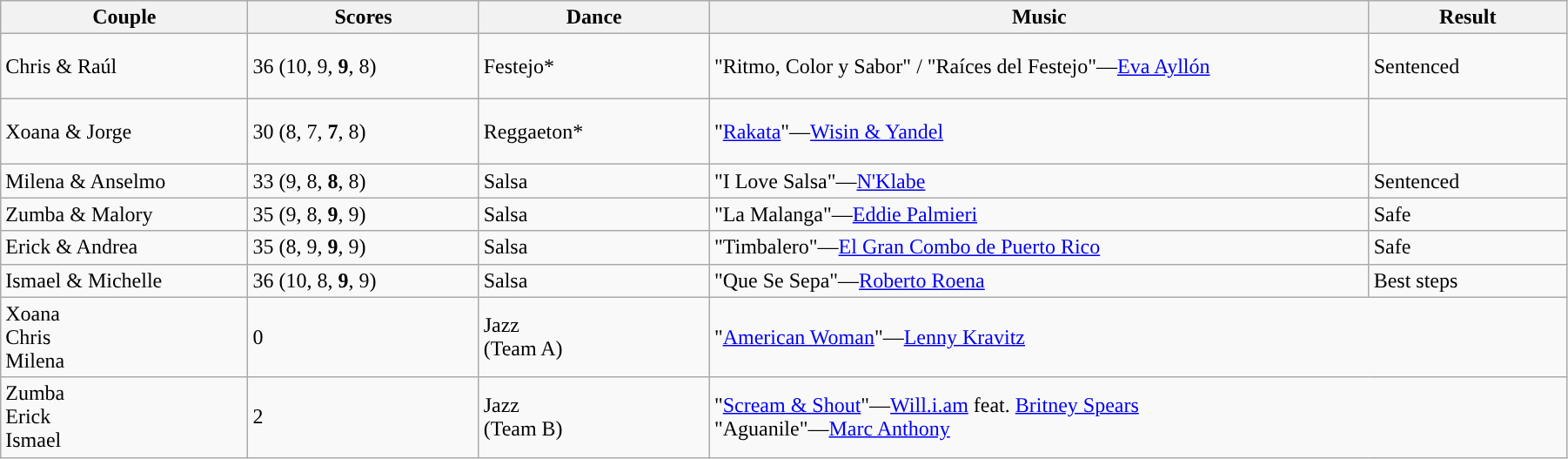<table class="wikitable sortable" style="width:95%; white-space:nowrap;">
<tr>
<th style="width:15%;">Couple<br></th>
<th style="width:14%;">Scores</th>
<th style="width:14%;">Dance</th>
<th style="width:40%;">Music</th>
<th style="width:12%;">Result</th>
</tr>
<tr style="height:50px">
<td>Chris & Raúl</td>
<td>36 (10, 9, <strong>9</strong>, 8)</td>
<td>Festejo*</td>
<td>"Ritmo, Color y Sabor" / "Raíces del Festejo"—<a href='#'>Eva Ayllón</a></td>
<td>Sentenced</td>
</tr>
<tr style="height:50px">
<td>Xoana & Jorge</td>
<td>30 (8, 7, <strong>7</strong>, 8)</td>
<td>Reggaeton*</td>
<td>"<a href='#'>Rakata</a>"—<a href='#'>Wisin & Yandel</a></td>
<td></td>
</tr>
<tr>
<td>Milena & Anselmo<br></td>
<td>33 (9, 8, <strong>8</strong>, 8)</td>
<td>Salsa</td>
<td>"I Love Salsa"—<a href='#'>N'Klabe</a></td>
<td>Sentenced</td>
</tr>
<tr>
<td>Zumba & Malory<br></td>
<td>35 (9, 8, <strong>9</strong>, 9)</td>
<td>Salsa</td>
<td>"La Malanga"—<a href='#'>Eddie Palmieri</a></td>
<td>Safe</td>
</tr>
<tr>
<td>Erick & Andrea<br></td>
<td>35 (8, 9, <strong>9</strong>, 9)</td>
<td>Salsa</td>
<td>"Timbalero"—<a href='#'>El Gran Combo de Puerto Rico</a></td>
<td>Safe</td>
</tr>
<tr>
<td>Ismael & Michelle<br></td>
<td>36 (10, 8, <strong>9</strong>, 9)</td>
<td>Salsa</td>
<td>"Que Se Sepa"—<a href='#'>Roberto Roena</a></td>
<td>Best steps</td>
</tr>
<tr>
<td>Xoana<br>Chris<br>Milena</td>
<td>0</td>
<td>Jazz<br>(Team A)</td>
<td colspan="2">"<a href='#'>American Woman</a>"—<a href='#'>Lenny Kravitz</a></td>
</tr>
<tr>
<td>Zumba<br>Erick<br>Ismael</td>
<td>2</td>
<td>Jazz<br>(Team B)</td>
<td colspan="2">"<a href='#'>Scream & Shout</a>"—<a href='#'>Will.i.am</a> feat. <a href='#'>Britney Spears</a><br>"Aguanile"—<a href='#'>Marc Anthony</a></td>
</tr>
</table>
